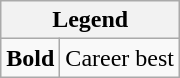<table class="wikitable">
<tr>
<th colspan="2">Legend</th>
</tr>
<tr>
<td><strong>Bold</strong></td>
<td>Career best</td>
</tr>
</table>
